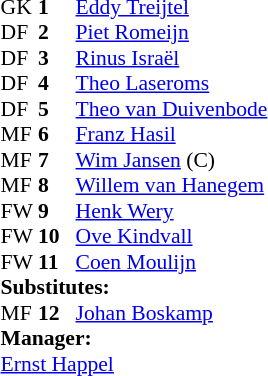<table style="font-size:90%" cellspacing="0" cellpadding="0" align=center>
<tr>
<td colspan="4"></td>
</tr>
<tr>
<th width=25></th>
<th width=25></th>
</tr>
<tr>
<td>GK</td>
<td><strong>1</strong></td>
<td> <a href='#'>Eddy Treijtel</a></td>
</tr>
<tr>
<td>DF</td>
<td><strong>2</strong></td>
<td> <a href='#'>Piet Romeijn</a></td>
</tr>
<tr>
<td>DF</td>
<td><strong>3</strong></td>
<td> <a href='#'>Rinus Israël</a></td>
</tr>
<tr>
<td>DF</td>
<td><strong>4</strong></td>
<td> <a href='#'>Theo Laseroms</a></td>
</tr>
<tr>
<td>DF</td>
<td><strong>5</strong></td>
<td> <a href='#'>Theo van Duivenbode</a></td>
</tr>
<tr>
<td>MF</td>
<td><strong>6</strong></td>
<td> <a href='#'>Franz Hasil</a></td>
</tr>
<tr>
<td>MF</td>
<td><strong>7</strong></td>
<td> <a href='#'>Wim Jansen</a> (C)</td>
</tr>
<tr>
<td>MF</td>
<td><strong>8</strong></td>
<td> <a href='#'>Willem van Hanegem</a></td>
<td></td>
<td></td>
</tr>
<tr>
<td>FW</td>
<td><strong>9</strong></td>
<td> <a href='#'>Henk Wery</a></td>
</tr>
<tr>
<td>FW</td>
<td><strong>10</strong></td>
<td> <a href='#'>Ove Kindvall</a></td>
</tr>
<tr>
<td>FW</td>
<td><strong>11</strong></td>
<td> <a href='#'>Coen Moulijn</a></td>
</tr>
<tr>
<td colspan=3><strong>Substitutes:</strong></td>
</tr>
<tr>
<td>MF</td>
<td><strong>12</strong></td>
<td> <a href='#'>Johan Boskamp</a></td>
<td></td>
<td></td>
</tr>
<tr>
<td colspan=3><strong>Manager:</strong></td>
</tr>
<tr>
<td colspan=4> <a href='#'>Ernst Happel</a></td>
</tr>
</table>
